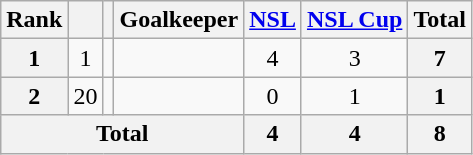<table class="wikitable sortable" style="text-align:center">
<tr>
<th>Rank</th>
<th></th>
<th></th>
<th>Goalkeeper</th>
<th><a href='#'>NSL</a></th>
<th><a href='#'>NSL Cup</a></th>
<th>Total</th>
</tr>
<tr>
<th>1</th>
<td>1</td>
<td></td>
<td align="left"></td>
<td>4</td>
<td>3</td>
<th>7</th>
</tr>
<tr>
<th>2</th>
<td>20</td>
<td></td>
<td align="left"></td>
<td>0</td>
<td>1</td>
<th>1</th>
</tr>
<tr>
<th colspan="4">Total</th>
<th>4</th>
<th>4</th>
<th>8</th>
</tr>
</table>
